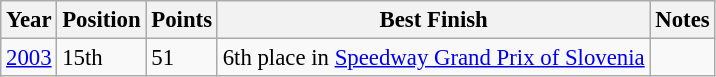<table class=wikitable style="font-size: 95%;">
<tr>
<th>Year</th>
<th>Position</th>
<th>Points</th>
<th>Best Finish</th>
<th>Notes</th>
</tr>
<tr>
<td><a href='#'>2003</a></td>
<td>15th</td>
<td>51</td>
<td>6th place in <a href='#'>Speedway Grand Prix of Slovenia</a></td>
</tr>
</table>
